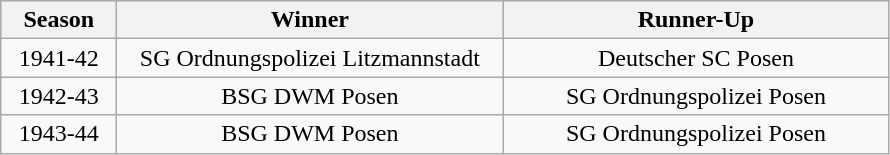<table class="wikitable">
<tr align="center" bgcolor="#dfdfdf">
<th width="70">Season</th>
<th width="250">Winner</th>
<th width="250">Runner-Up</th>
</tr>
<tr align="center">
<td>1941-42</td>
<td>SG Ordnungspolizei Litzmannstadt</td>
<td>Deutscher SC Posen</td>
</tr>
<tr align="center">
<td>1942-43</td>
<td>BSG DWM Posen</td>
<td>SG Ordnungspolizei Posen</td>
</tr>
<tr align="center">
<td>1943-44</td>
<td>BSG DWM Posen</td>
<td>SG Ordnungspolizei Posen</td>
</tr>
</table>
